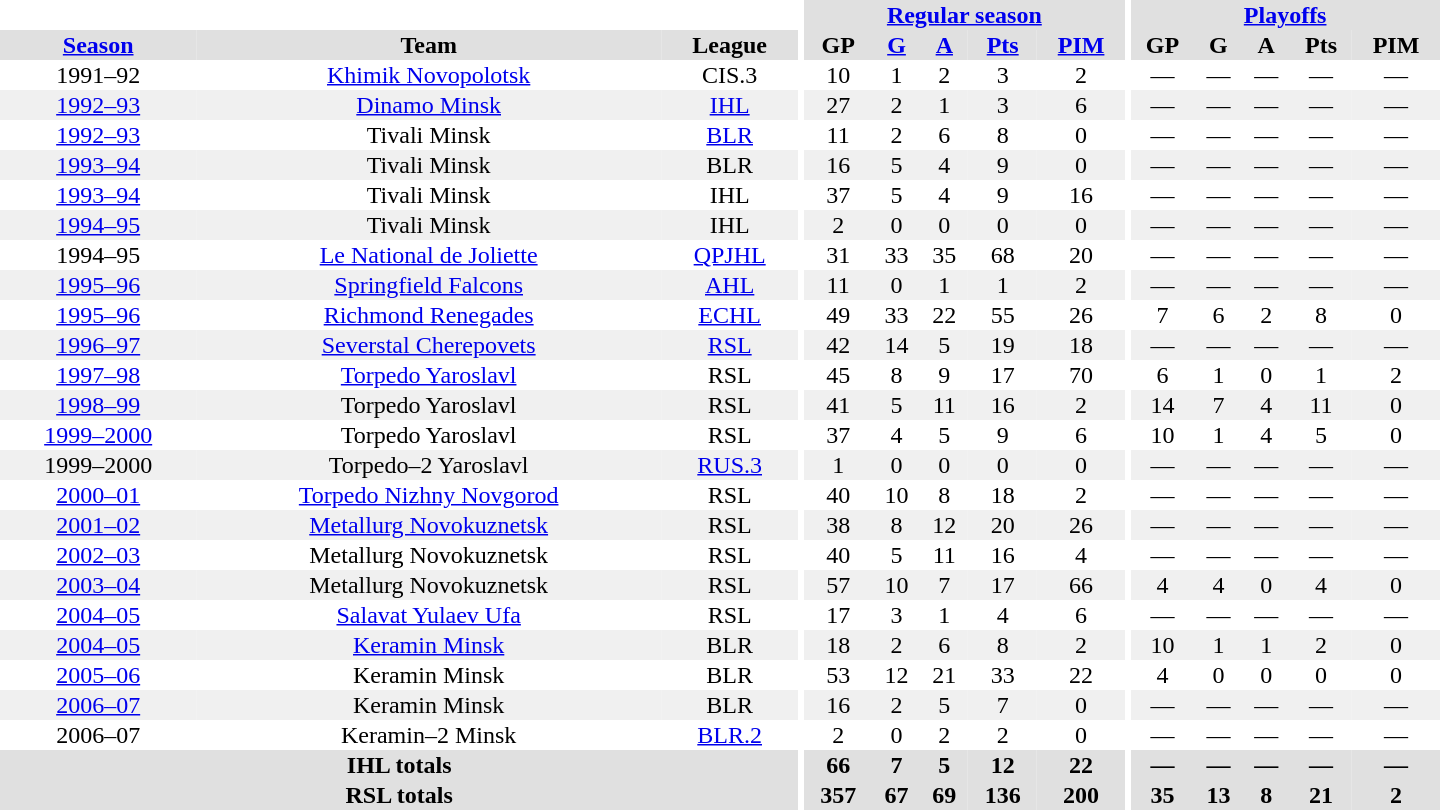<table border="0" cellpadding="1" cellspacing="0" style="text-align:center; width:60em">
<tr bgcolor="#e0e0e0">
<th colspan="3" bgcolor="#ffffff"></th>
<th rowspan="99" bgcolor="#ffffff"></th>
<th colspan="5"><a href='#'>Regular season</a></th>
<th rowspan="99" bgcolor="#ffffff"></th>
<th colspan="5"><a href='#'>Playoffs</a></th>
</tr>
<tr bgcolor="#e0e0e0">
<th><a href='#'>Season</a></th>
<th>Team</th>
<th>League</th>
<th>GP</th>
<th><a href='#'>G</a></th>
<th><a href='#'>A</a></th>
<th><a href='#'>Pts</a></th>
<th><a href='#'>PIM</a></th>
<th>GP</th>
<th>G</th>
<th>A</th>
<th>Pts</th>
<th>PIM</th>
</tr>
<tr>
<td>1991–92</td>
<td><a href='#'>Khimik Novopolotsk</a></td>
<td>CIS.3</td>
<td>10</td>
<td>1</td>
<td>2</td>
<td>3</td>
<td>2</td>
<td>—</td>
<td>—</td>
<td>—</td>
<td>—</td>
<td>—</td>
</tr>
<tr bgcolor="#f0f0f0">
<td><a href='#'>1992–93</a></td>
<td><a href='#'>Dinamo Minsk</a></td>
<td><a href='#'>IHL</a></td>
<td>27</td>
<td>2</td>
<td>1</td>
<td>3</td>
<td>6</td>
<td>—</td>
<td>—</td>
<td>—</td>
<td>—</td>
<td>—</td>
</tr>
<tr>
<td><a href='#'>1992–93</a></td>
<td>Tivali Minsk</td>
<td><a href='#'>BLR</a></td>
<td>11</td>
<td>2</td>
<td>6</td>
<td>8</td>
<td>0</td>
<td>—</td>
<td>—</td>
<td>—</td>
<td>—</td>
<td>—</td>
</tr>
<tr bgcolor="#f0f0f0">
<td><a href='#'>1993–94</a></td>
<td>Tivali Minsk</td>
<td>BLR</td>
<td>16</td>
<td>5</td>
<td>4</td>
<td>9</td>
<td>0</td>
<td>—</td>
<td>—</td>
<td>—</td>
<td>—</td>
<td>—</td>
</tr>
<tr>
<td><a href='#'>1993–94</a></td>
<td>Tivali Minsk</td>
<td>IHL</td>
<td>37</td>
<td>5</td>
<td>4</td>
<td>9</td>
<td>16</td>
<td>—</td>
<td>—</td>
<td>—</td>
<td>—</td>
<td>—</td>
</tr>
<tr bgcolor="#f0f0f0">
<td><a href='#'>1994–95</a></td>
<td>Tivali Minsk</td>
<td>IHL</td>
<td>2</td>
<td>0</td>
<td>0</td>
<td>0</td>
<td>0</td>
<td>—</td>
<td>—</td>
<td>—</td>
<td>—</td>
<td>—</td>
</tr>
<tr>
<td>1994–95</td>
<td><a href='#'>Le National de Joliette</a></td>
<td><a href='#'>QPJHL</a></td>
<td>31</td>
<td>33</td>
<td>35</td>
<td>68</td>
<td>20</td>
<td>—</td>
<td>—</td>
<td>—</td>
<td>—</td>
<td>—</td>
</tr>
<tr bgcolor="#f0f0f0">
<td><a href='#'>1995–96</a></td>
<td><a href='#'>Springfield Falcons</a></td>
<td><a href='#'>AHL</a></td>
<td>11</td>
<td>0</td>
<td>1</td>
<td>1</td>
<td>2</td>
<td>—</td>
<td>—</td>
<td>—</td>
<td>—</td>
<td>—</td>
</tr>
<tr>
<td><a href='#'>1995–96</a></td>
<td><a href='#'>Richmond Renegades</a></td>
<td><a href='#'>ECHL</a></td>
<td>49</td>
<td>33</td>
<td>22</td>
<td>55</td>
<td>26</td>
<td>7</td>
<td>6</td>
<td>2</td>
<td>8</td>
<td>0</td>
</tr>
<tr bgcolor="#f0f0f0">
<td><a href='#'>1996–97</a></td>
<td><a href='#'>Severstal Cherepovets</a></td>
<td><a href='#'>RSL</a></td>
<td>42</td>
<td>14</td>
<td>5</td>
<td>19</td>
<td>18</td>
<td>—</td>
<td>—</td>
<td>—</td>
<td>—</td>
<td>—</td>
</tr>
<tr>
<td><a href='#'>1997–98</a></td>
<td><a href='#'>Torpedo Yaroslavl</a></td>
<td>RSL</td>
<td>45</td>
<td>8</td>
<td>9</td>
<td>17</td>
<td>70</td>
<td>6</td>
<td>1</td>
<td>0</td>
<td>1</td>
<td>2</td>
</tr>
<tr bgcolor="#f0f0f0">
<td><a href='#'>1998–99</a></td>
<td>Torpedo Yaroslavl</td>
<td>RSL</td>
<td>41</td>
<td>5</td>
<td>11</td>
<td>16</td>
<td>2</td>
<td>14</td>
<td>7</td>
<td>4</td>
<td>11</td>
<td>0</td>
</tr>
<tr>
<td><a href='#'>1999–2000</a></td>
<td>Torpedo Yaroslavl</td>
<td>RSL</td>
<td>37</td>
<td>4</td>
<td>5</td>
<td>9</td>
<td>6</td>
<td>10</td>
<td>1</td>
<td>4</td>
<td>5</td>
<td>0</td>
</tr>
<tr bgcolor="#f0f0f0">
<td>1999–2000</td>
<td>Torpedo–2 Yaroslavl</td>
<td><a href='#'>RUS.3</a></td>
<td>1</td>
<td>0</td>
<td>0</td>
<td>0</td>
<td>0</td>
<td>—</td>
<td>—</td>
<td>—</td>
<td>—</td>
<td>—</td>
</tr>
<tr>
<td><a href='#'>2000–01</a></td>
<td><a href='#'>Torpedo Nizhny Novgorod</a></td>
<td>RSL</td>
<td>40</td>
<td>10</td>
<td>8</td>
<td>18</td>
<td>2</td>
<td>—</td>
<td>—</td>
<td>—</td>
<td>—</td>
<td>—</td>
</tr>
<tr bgcolor="#f0f0f0">
<td><a href='#'>2001–02</a></td>
<td><a href='#'>Metallurg Novokuznetsk</a></td>
<td>RSL</td>
<td>38</td>
<td>8</td>
<td>12</td>
<td>20</td>
<td>26</td>
<td>—</td>
<td>—</td>
<td>—</td>
<td>—</td>
<td>—</td>
</tr>
<tr>
<td><a href='#'>2002–03</a></td>
<td>Metallurg Novokuznetsk</td>
<td>RSL</td>
<td>40</td>
<td>5</td>
<td>11</td>
<td>16</td>
<td>4</td>
<td>—</td>
<td>—</td>
<td>—</td>
<td>—</td>
<td>—</td>
</tr>
<tr bgcolor="#f0f0f0">
<td><a href='#'>2003–04</a></td>
<td>Metallurg Novokuznetsk</td>
<td>RSL</td>
<td>57</td>
<td>10</td>
<td>7</td>
<td>17</td>
<td>66</td>
<td>4</td>
<td>4</td>
<td>0</td>
<td>4</td>
<td>0</td>
</tr>
<tr>
<td><a href='#'>2004–05</a></td>
<td><a href='#'>Salavat Yulaev Ufa</a></td>
<td>RSL</td>
<td>17</td>
<td>3</td>
<td>1</td>
<td>4</td>
<td>6</td>
<td>—</td>
<td>—</td>
<td>—</td>
<td>—</td>
<td>—</td>
</tr>
<tr bgcolor="#f0f0f0">
<td><a href='#'>2004–05</a></td>
<td><a href='#'>Keramin Minsk</a></td>
<td>BLR</td>
<td>18</td>
<td>2</td>
<td>6</td>
<td>8</td>
<td>2</td>
<td>10</td>
<td>1</td>
<td>1</td>
<td>2</td>
<td>0</td>
</tr>
<tr>
<td><a href='#'>2005–06</a></td>
<td>Keramin Minsk</td>
<td>BLR</td>
<td>53</td>
<td>12</td>
<td>21</td>
<td>33</td>
<td>22</td>
<td>4</td>
<td>0</td>
<td>0</td>
<td>0</td>
<td>0</td>
</tr>
<tr bgcolor="#f0f0f0">
<td><a href='#'>2006–07</a></td>
<td>Keramin Minsk</td>
<td>BLR</td>
<td>16</td>
<td>2</td>
<td>5</td>
<td>7</td>
<td>0</td>
<td>—</td>
<td>—</td>
<td>—</td>
<td>—</td>
<td>—</td>
</tr>
<tr>
<td>2006–07</td>
<td>Keramin–2 Minsk</td>
<td><a href='#'>BLR.2</a></td>
<td>2</td>
<td>0</td>
<td>2</td>
<td>2</td>
<td>0</td>
<td>—</td>
<td>—</td>
<td>—</td>
<td>—</td>
<td>—</td>
</tr>
<tr bgcolor="#e0e0e0">
<th colspan="3">IHL totals</th>
<th>66</th>
<th>7</th>
<th>5</th>
<th>12</th>
<th>22</th>
<th>—</th>
<th>—</th>
<th>—</th>
<th>—</th>
<th>—</th>
</tr>
<tr bgcolor="#e0e0e0">
<th colspan="3">RSL totals</th>
<th>357</th>
<th>67</th>
<th>69</th>
<th>136</th>
<th>200</th>
<th>35</th>
<th>13</th>
<th>8</th>
<th>21</th>
<th>2</th>
</tr>
</table>
